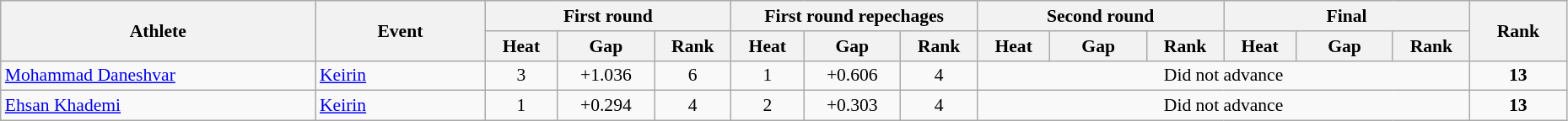<table class="wikitable" width="98%" style="text-align:center; font-size:90%">
<tr>
<th rowspan="2" width="13%">Athlete</th>
<th rowspan="2" width="7%">Event</th>
<th colspan="3" width="10%">First round</th>
<th colspan="3" width="10%">First round repechages</th>
<th colspan="3" width="10%">Second round</th>
<th colspan="3" width="10%">Final</th>
<th rowspan="2" width="4%">Rank</th>
</tr>
<tr>
<th width="3%">Heat</th>
<th width="4%">Gap</th>
<th>Rank</th>
<th width="3%">Heat</th>
<th width="4%">Gap</th>
<th>Rank</th>
<th width="3%">Heat</th>
<th width="4%">Gap</th>
<th>Rank</th>
<th width="3%">Heat</th>
<th width="4%">Gap</th>
<th>Rank</th>
</tr>
<tr>
<td align="left"><a href='#'>Mohammad Daneshvar</a></td>
<td align="left"><a href='#'>Keirin</a></td>
<td>3</td>
<td>+1.036</td>
<td>6</td>
<td>1</td>
<td>+0.606</td>
<td>4</td>
<td colspan=6>Did not advance</td>
<td align=center><strong>13</strong></td>
</tr>
<tr>
<td align="left"><a href='#'>Ehsan Khademi</a></td>
<td align="left"><a href='#'>Keirin</a></td>
<td>1</td>
<td>+0.294</td>
<td>4</td>
<td>2</td>
<td>+0.303</td>
<td>4</td>
<td colspan=6>Did not advance</td>
<td align=center><strong>13</strong></td>
</tr>
</table>
